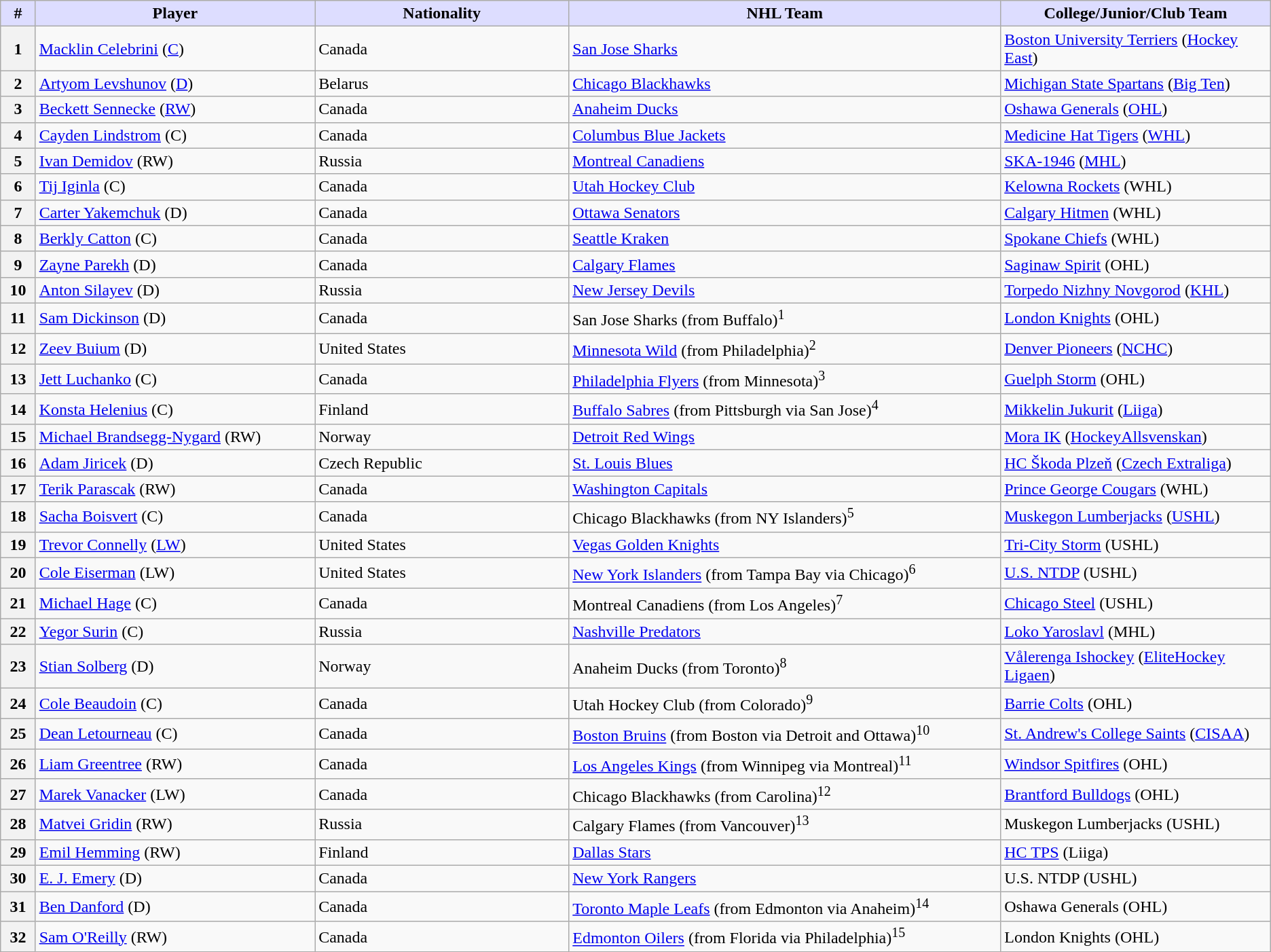<table class="wikitable">
<tr>
<th style="background:#ddf; width:2.75%;">#</th>
<th style="background:#ddf; width:22.0%;">Player</th>
<th style="background:#ddf; width:20.0%;">Nationality</th>
<th style="background:#ddf; width:34.0%;">NHL Team</th>
<th style="background:#ddf; width:100.0%;">College/Junior/Club Team</th>
</tr>
<tr>
<th>1</th>
<td><a href='#'>Macklin Celebrini</a> (<a href='#'>C</a>)</td>
<td> Canada</td>
<td><a href='#'>San Jose Sharks</a></td>
<td><a href='#'>Boston University Terriers</a> (<a href='#'>Hockey East</a>)</td>
</tr>
<tr>
<th>2</th>
<td><a href='#'>Artyom Levshunov</a> (<a href='#'>D</a>)</td>
<td> Belarus</td>
<td><a href='#'>Chicago Blackhawks</a></td>
<td><a href='#'>Michigan State Spartans</a> (<a href='#'>Big Ten</a>)</td>
</tr>
<tr>
<th>3</th>
<td><a href='#'>Beckett Sennecke</a> (<a href='#'>RW</a>)</td>
<td> Canada</td>
<td><a href='#'>Anaheim Ducks</a></td>
<td><a href='#'>Oshawa Generals</a> (<a href='#'>OHL</a>)</td>
</tr>
<tr>
<th>4</th>
<td><a href='#'>Cayden Lindstrom</a> (C)</td>
<td> Canada</td>
<td><a href='#'>Columbus Blue Jackets</a></td>
<td><a href='#'>Medicine Hat Tigers</a> (<a href='#'>WHL</a>)</td>
</tr>
<tr>
<th>5</th>
<td><a href='#'>Ivan Demidov</a> (RW)</td>
<td> Russia</td>
<td><a href='#'>Montreal Canadiens</a></td>
<td><a href='#'>SKA-1946</a> (<a href='#'>MHL</a>)</td>
</tr>
<tr>
<th>6</th>
<td><a href='#'>Tij Iginla</a> (C)</td>
<td> Canada</td>
<td><a href='#'>Utah Hockey Club</a></td>
<td><a href='#'>Kelowna Rockets</a> (WHL)</td>
</tr>
<tr>
<th>7</th>
<td><a href='#'>Carter Yakemchuk</a> (D)</td>
<td> Canada</td>
<td><a href='#'>Ottawa Senators</a></td>
<td><a href='#'>Calgary Hitmen</a> (WHL)</td>
</tr>
<tr>
<th>8</th>
<td><a href='#'>Berkly Catton</a> (C)</td>
<td> Canada</td>
<td><a href='#'>Seattle Kraken</a></td>
<td><a href='#'>Spokane Chiefs</a> (WHL)</td>
</tr>
<tr>
<th>9</th>
<td><a href='#'>Zayne Parekh</a> (D)</td>
<td> Canada</td>
<td><a href='#'>Calgary Flames</a></td>
<td><a href='#'>Saginaw Spirit</a> (OHL)</td>
</tr>
<tr>
<th>10</th>
<td><a href='#'>Anton Silayev</a> (D)</td>
<td> Russia</td>
<td><a href='#'>New Jersey Devils</a></td>
<td><a href='#'>Torpedo Nizhny Novgorod</a> (<a href='#'>KHL</a>)</td>
</tr>
<tr>
<th>11</th>
<td><a href='#'>Sam Dickinson</a> (D)</td>
<td> Canada</td>
<td>San Jose Sharks (from Buffalo)<sup>1</sup></td>
<td><a href='#'>London Knights</a> (OHL)</td>
</tr>
<tr>
<th>12</th>
<td><a href='#'>Zeev Buium</a> (D)</td>
<td> United States</td>
<td><a href='#'>Minnesota Wild</a> (from Philadelphia)<sup>2</sup></td>
<td><a href='#'>Denver Pioneers</a> (<a href='#'>NCHC</a>)</td>
</tr>
<tr>
<th>13</th>
<td><a href='#'>Jett Luchanko</a> (C)</td>
<td> Canada</td>
<td><a href='#'>Philadelphia Flyers</a> (from Minnesota)<sup>3</sup></td>
<td><a href='#'>Guelph Storm</a> (OHL)</td>
</tr>
<tr>
<th>14</th>
<td><a href='#'>Konsta Helenius</a> (C)</td>
<td> Finland</td>
<td><a href='#'>Buffalo Sabres</a> (from Pittsburgh via San Jose)<sup>4</sup></td>
<td><a href='#'>Mikkelin Jukurit</a> (<a href='#'>Liiga</a>)</td>
</tr>
<tr>
<th>15</th>
<td><a href='#'>Michael Brandsegg-Nygard</a> (RW)</td>
<td> Norway</td>
<td><a href='#'>Detroit Red Wings</a></td>
<td><a href='#'>Mora IK</a> (<a href='#'>HockeyAllsvenskan</a>)</td>
</tr>
<tr>
<th>16</th>
<td><a href='#'>Adam Jiricek</a> (D)</td>
<td> Czech Republic</td>
<td><a href='#'>St. Louis Blues</a></td>
<td><a href='#'>HC Škoda Plzeň</a> (<a href='#'>Czech Extraliga</a>)</td>
</tr>
<tr>
<th>17</th>
<td><a href='#'>Terik Parascak</a> (RW)</td>
<td> Canada</td>
<td><a href='#'>Washington Capitals</a></td>
<td><a href='#'>Prince George Cougars</a> (WHL)</td>
</tr>
<tr>
<th>18</th>
<td><a href='#'>Sacha Boisvert</a> (C)</td>
<td> Canada</td>
<td>Chicago Blackhawks (from NY Islanders)<sup>5</sup></td>
<td><a href='#'>Muskegon Lumberjacks</a> (<a href='#'>USHL</a>)</td>
</tr>
<tr>
<th>19</th>
<td><a href='#'>Trevor Connelly</a> (<a href='#'>LW</a>)</td>
<td> United States</td>
<td><a href='#'>Vegas Golden Knights</a></td>
<td><a href='#'>Tri-City Storm</a> (USHL)</td>
</tr>
<tr>
<th>20</th>
<td><a href='#'>Cole Eiserman</a> (LW)</td>
<td> United States</td>
<td><a href='#'>New York Islanders</a> (from Tampa Bay via Chicago)<sup>6</sup></td>
<td><a href='#'>U.S. NTDP</a> (USHL)</td>
</tr>
<tr>
<th>21</th>
<td><a href='#'>Michael Hage</a> (C)</td>
<td> Canada</td>
<td>Montreal Canadiens (from Los Angeles)<sup>7</sup></td>
<td><a href='#'>Chicago Steel</a> (USHL)</td>
</tr>
<tr>
<th>22</th>
<td><a href='#'>Yegor Surin</a> (C)</td>
<td> Russia</td>
<td><a href='#'>Nashville Predators</a></td>
<td><a href='#'>Loko Yaroslavl</a> (MHL)</td>
</tr>
<tr>
<th>23</th>
<td><a href='#'>Stian Solberg</a> (D)</td>
<td> Norway</td>
<td>Anaheim Ducks (from Toronto)<sup>8</sup></td>
<td><a href='#'>Vålerenga Ishockey</a> (<a href='#'>EliteHockey Ligaen</a>)</td>
</tr>
<tr>
<th>24</th>
<td><a href='#'>Cole Beaudoin</a> (C)</td>
<td> Canada</td>
<td>Utah Hockey Club (from Colorado)<sup>9</sup></td>
<td><a href='#'>Barrie Colts</a> (OHL)</td>
</tr>
<tr>
<th>25</th>
<td><a href='#'>Dean Letourneau</a> (C)</td>
<td> Canada</td>
<td><a href='#'>Boston Bruins</a> (from Boston via Detroit and Ottawa)<sup>10</sup></td>
<td><a href='#'>St. Andrew's College Saints</a> (<a href='#'>CISAA</a>)</td>
</tr>
<tr>
<th>26</th>
<td><a href='#'>Liam Greentree</a> (RW)</td>
<td> Canada</td>
<td><a href='#'>Los Angeles Kings</a> (from Winnipeg via Montreal)<sup>11</sup></td>
<td><a href='#'>Windsor Spitfires</a> (OHL)</td>
</tr>
<tr>
<th>27</th>
<td><a href='#'>Marek Vanacker</a> (LW)</td>
<td> Canada</td>
<td>Chicago Blackhawks (from Carolina)<sup>12</sup></td>
<td><a href='#'>Brantford Bulldogs</a> (OHL)</td>
</tr>
<tr>
<th>28</th>
<td><a href='#'>Matvei Gridin</a> (RW)</td>
<td> Russia</td>
<td>Calgary Flames (from Vancouver)<sup>13</sup></td>
<td>Muskegon Lumberjacks (USHL)</td>
</tr>
<tr>
<th>29</th>
<td><a href='#'>Emil Hemming</a> (RW)</td>
<td> Finland</td>
<td><a href='#'>Dallas Stars</a></td>
<td><a href='#'>HC TPS</a> (Liiga)</td>
</tr>
<tr>
<th>30</th>
<td><a href='#'>E. J. Emery</a> (D)</td>
<td> Canada </td>
<td><a href='#'>New York Rangers</a></td>
<td>U.S. NTDP (USHL)</td>
</tr>
<tr>
<th>31</th>
<td><a href='#'>Ben Danford</a> (D)</td>
<td> Canada</td>
<td><a href='#'>Toronto Maple Leafs</a> (from Edmonton via Anaheim)<sup>14</sup></td>
<td>Oshawa Generals (OHL)</td>
</tr>
<tr>
<th>32</th>
<td><a href='#'>Sam O'Reilly</a> (RW)</td>
<td> Canada</td>
<td><a href='#'>Edmonton Oilers</a> (from Florida via Philadelphia)<sup>15</sup></td>
<td>London Knights (OHL)</td>
</tr>
</table>
